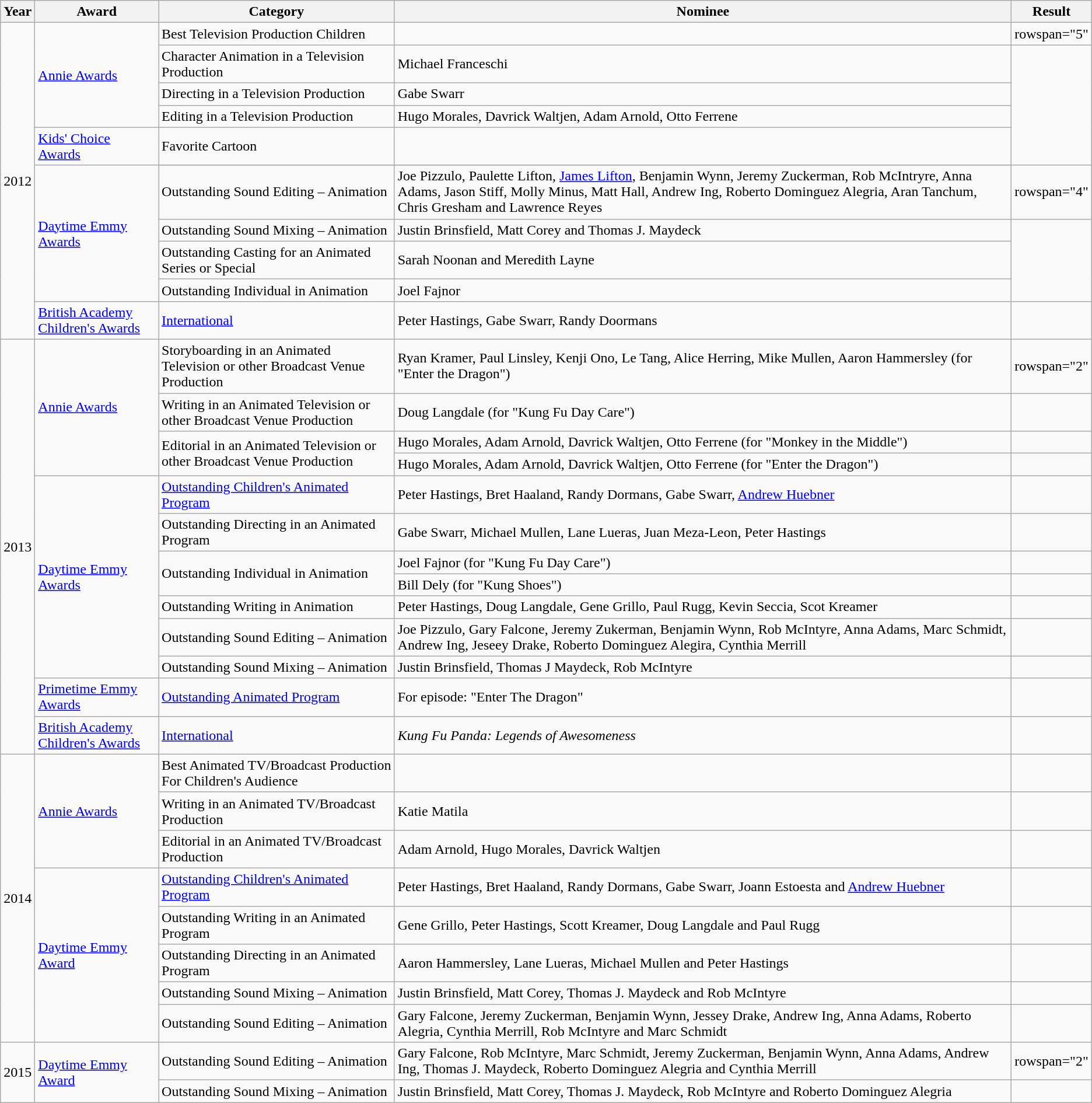<table class=wikitable>
<tr>
<th>Year</th>
<th>Award</th>
<th>Category</th>
<th>Nominee</th>
<th>Result</th>
</tr>
<tr>
<td rowspan="11">2012</td>
<td rowspan="4"><a href='#'>Annie Awards</a></td>
<td>Best Television Production Children</td>
<td></td>
<td>rowspan="5" </td>
</tr>
<tr>
<td>Character Animation in a Television Production</td>
<td>Michael Franceschi</td>
</tr>
<tr>
<td>Directing in a Television Production</td>
<td>Gabe Swarr</td>
</tr>
<tr>
<td>Editing in a Television Production</td>
<td>Hugo Morales, Davrick Waltjen, Adam Arnold, Otto Ferrene</td>
</tr>
<tr>
<td rowspan="1"><a href='#'>Kids' Choice Awards</a></td>
<td>Favorite Cartoon</td>
<td></td>
</tr>
<tr>
<td rowspan="5"><a href='#'>Daytime Emmy Awards</a></td>
</tr>
<tr>
<td>Outstanding Sound Editing – Animation</td>
<td>Joe Pizzulo, Paulette Lifton, <a href='#'>James Lifton</a>, Benjamin Wynn, Jeremy Zuckerman, Rob McIntryre, Anna Adams, Jason Stiff, Molly Minus, Matt Hall, Andrew Ing, Roberto Dominguez Alegria, Aran Tanchum, Chris Gresham and Lawrence Reyes</td>
<td>rowspan="4" </td>
</tr>
<tr>
<td>Outstanding Sound Mixing – Animation</td>
<td>Justin Brinsfield, Matt Corey and Thomas J. Maydeck</td>
</tr>
<tr>
<td>Outstanding Casting for an Animated Series or Special</td>
<td>Sarah Noonan and Meredith Layne</td>
</tr>
<tr>
<td>Outstanding Individual in Animation</td>
<td>Joel Fajnor</td>
</tr>
<tr>
<td><a href='#'>British Academy Children's Awards</a></td>
<td><a href='#'>International</a></td>
<td>Peter Hastings, Gabe Swarr, Randy Doormans</td>
<td></td>
</tr>
<tr>
<td rowspan="13">2013</td>
<td rowspan="4"><a href='#'>Annie Awards</a></td>
<td>Storyboarding in an Animated Television or other Broadcast Venue Production</td>
<td>Ryan Kramer, Paul Linsley, Kenji Ono, Le Tang, Alice Herring, Mike Mullen, Aaron Hammersley (for "Enter the Dragon")</td>
<td>rowspan="2" </td>
</tr>
<tr>
<td>Writing in an Animated Television or other Broadcast Venue Production</td>
<td>Doug Langdale (for "Kung Fu Day Care")</td>
</tr>
<tr>
<td rowspan="2">Editorial in an Animated Television or other Broadcast Venue Production</td>
<td>Hugo Morales, Adam Arnold, Davrick Waltjen, Otto Ferrene (for "Monkey in the Middle")</td>
<td></td>
</tr>
<tr>
<td>Hugo Morales, Adam Arnold, Davrick Waltjen, Otto Ferrene (for "Enter the Dragon")</td>
<td></td>
</tr>
<tr>
<td rowspan="7"><a href='#'>Daytime Emmy Awards</a></td>
<td><a href='#'>Outstanding Children's Animated Program</a></td>
<td>Peter Hastings, Bret Haaland, Randy Dormans, Gabe Swarr, <a href='#'>Andrew Huebner</a></td>
<td></td>
</tr>
<tr>
<td>Outstanding Directing in an Animated Program</td>
<td>Gabe Swarr, Michael Mullen, Lane Lueras, Juan Meza-Leon, Peter Hastings</td>
<td></td>
</tr>
<tr>
<td rowspan="2">Outstanding Individual in Animation</td>
<td>Joel Fajnor (for "Kung Fu Day Care")</td>
<td></td>
</tr>
<tr>
<td>Bill Dely (for "Kung Shoes")</td>
<td></td>
</tr>
<tr>
<td>Outstanding Writing in Animation</td>
<td>Peter Hastings, Doug Langdale, Gene Grillo, Paul Rugg, Kevin Seccia, Scot Kreamer</td>
<td></td>
</tr>
<tr>
<td>Outstanding Sound Editing – Animation</td>
<td>Joe Pizzulo, Gary Falcone, Jeremy Zukerman, Benjamin Wynn, Rob McIntyre, Anna Adams, Marc Schmidt, Andrew Ing, Jeseey Drake, Roberto Dominguez Alegira, Cynthia Merrill</td>
<td></td>
</tr>
<tr>
<td>Outstanding Sound Mixing – Animation</td>
<td>Justin Brinsfield, Thomas J Maydeck, Rob McIntyre</td>
<td></td>
</tr>
<tr>
<td><a href='#'>Primetime Emmy Awards</a></td>
<td><a href='#'>Outstanding Animated Program</a></td>
<td>For episode: "Enter The Dragon"</td>
<td></td>
</tr>
<tr>
<td><a href='#'>British Academy Children's Awards</a></td>
<td><a href='#'>International</a></td>
<td><em>Kung Fu Panda: Legends of Awesomeness</em></td>
<td></td>
</tr>
<tr>
<td rowspan=8>2014</td>
<td rowspan=3><a href='#'>Annie Awards</a></td>
<td>Best Animated TV/Broadcast Production For Children's Audience</td>
<td></td>
<td></td>
</tr>
<tr>
<td>Writing in an Animated TV/Broadcast Production</td>
<td>Katie Matila</td>
<td></td>
</tr>
<tr>
<td>Editorial in an Animated TV/Broadcast Production</td>
<td>Adam Arnold, Hugo Morales, Davrick Waltjen</td>
<td></td>
</tr>
<tr>
<td rowspan="5"><a href='#'>Daytime Emmy Award</a></td>
<td><a href='#'>Outstanding Children's Animated Program</a></td>
<td>Peter Hastings, Bret Haaland, Randy Dormans, Gabe Swarr, Joann Estoesta and <a href='#'>Andrew Huebner</a></td>
<td></td>
</tr>
<tr>
<td>Outstanding Writing in an Animated Program</td>
<td>Gene Grillo, Peter Hastings, Scott Kreamer, Doug Langdale and Paul Rugg</td>
<td></td>
</tr>
<tr>
<td>Outstanding Directing in an Animated Program</td>
<td>Aaron Hammersley, Lane Lueras, Michael Mullen and Peter Hastings</td>
<td></td>
</tr>
<tr>
<td>Outstanding Sound Mixing – Animation</td>
<td>Justin Brinsfield, Matt Corey, Thomas J. Maydeck and Rob McIntyre</td>
<td></td>
</tr>
<tr>
<td>Outstanding Sound Editing – Animation</td>
<td>Gary Falcone, Jeremy Zuckerman, Benjamin Wynn, Jessey Drake, Andrew Ing, Anna Adams, Roberto Alegria, Cynthia Merrill, Rob McIntyre and Marc Schmidt</td>
<td></td>
</tr>
<tr>
<td rowspan=2>2015</td>
<td rowspan="2"><a href='#'>Daytime Emmy Award</a></td>
<td>Outstanding Sound Editing – Animation</td>
<td>Gary Falcone, Rob McIntyre, Marc Schmidt, Jeremy Zuckerman, Benjamin Wynn, Anna Adams, Andrew Ing, Thomas J. Maydeck, Roberto Dominguez Alegria and Cynthia Merrill</td>
<td>rowspan="2" </td>
</tr>
<tr>
<td>Outstanding Sound Mixing – Animation</td>
<td>Justin Brinsfield, Matt Corey, Thomas J. Maydeck, Rob McIntyre and Roberto Dominguez Alegria</td>
</tr>
</table>
